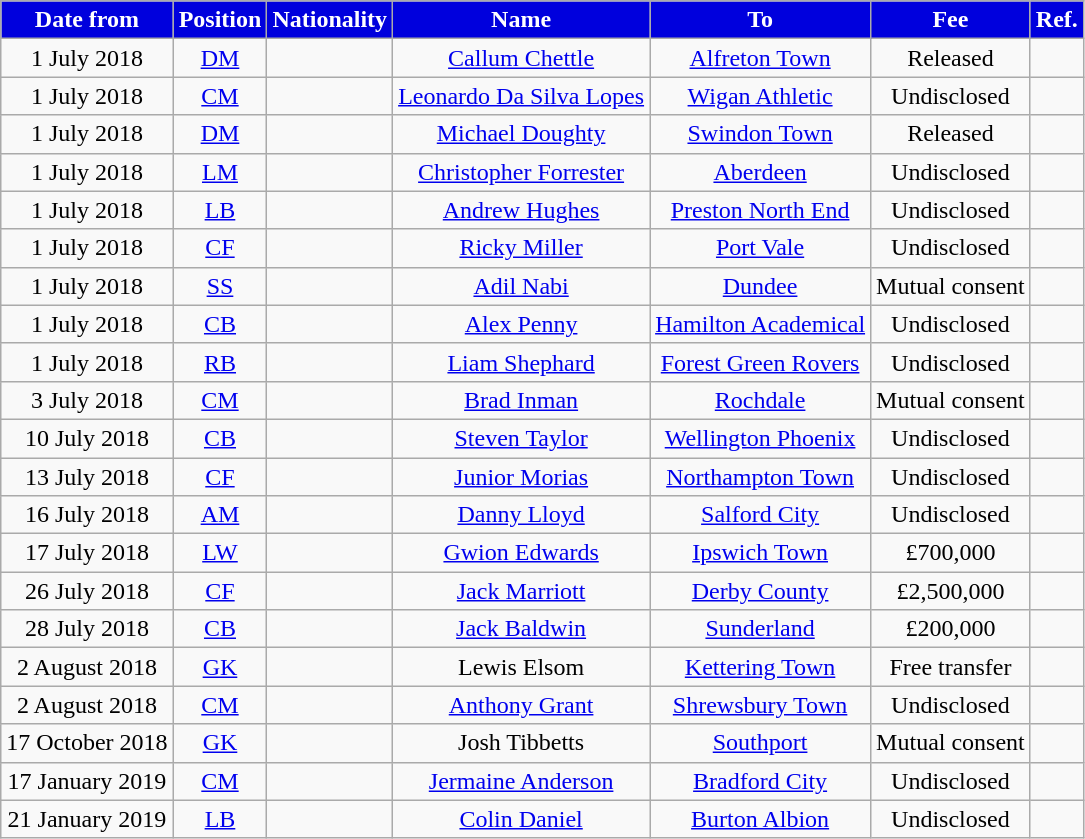<table class="wikitable" style="text-align:center;">
<tr>
<th style="background:#0000DD; color:#FFFFFF;">Date from</th>
<th style="background:#0000DD; color:#FFFFFF;">Position</th>
<th style="background:#0000DD; color:#FFFFFF;">Nationality</th>
<th style="background:#0000DD; color:#FFFFFF;">Name</th>
<th style="background:#0000DD; color:#FFFFFF;">To</th>
<th style="background:#0000DD; color:#FFFFFF;">Fee</th>
<th style="background:#0000DD; color:#FFFFFF;">Ref.</th>
</tr>
<tr>
<td>1 July 2018</td>
<td><a href='#'>DM</a></td>
<td></td>
<td><a href='#'>Callum Chettle</a></td>
<td><a href='#'>Alfreton Town</a></td>
<td>Released</td>
<td></td>
</tr>
<tr>
<td>1 July 2018</td>
<td><a href='#'>CM</a></td>
<td></td>
<td><a href='#'>Leonardo Da Silva Lopes</a></td>
<td><a href='#'>Wigan Athletic</a></td>
<td>Undisclosed</td>
<td></td>
</tr>
<tr>
<td>1 July 2018</td>
<td><a href='#'>DM</a></td>
<td></td>
<td><a href='#'>Michael Doughty</a></td>
<td><a href='#'>Swindon Town</a></td>
<td>Released</td>
<td></td>
</tr>
<tr>
<td>1 July 2018</td>
<td><a href='#'>LM</a></td>
<td></td>
<td><a href='#'>Christopher Forrester</a></td>
<td> <a href='#'>Aberdeen</a></td>
<td>Undisclosed</td>
<td></td>
</tr>
<tr>
<td>1 July 2018</td>
<td><a href='#'>LB</a></td>
<td></td>
<td><a href='#'>Andrew Hughes</a></td>
<td><a href='#'>Preston North End</a></td>
<td>Undisclosed</td>
<td></td>
</tr>
<tr>
<td>1 July 2018</td>
<td><a href='#'>CF</a></td>
<td></td>
<td><a href='#'>Ricky Miller</a></td>
<td><a href='#'>Port Vale</a></td>
<td>Undisclosed</td>
<td></td>
</tr>
<tr>
<td>1 July 2018</td>
<td><a href='#'>SS</a></td>
<td></td>
<td><a href='#'>Adil Nabi</a></td>
<td> <a href='#'>Dundee</a></td>
<td>Mutual consent</td>
<td></td>
</tr>
<tr>
<td>1 July 2018</td>
<td><a href='#'>CB</a></td>
<td></td>
<td><a href='#'>Alex Penny</a></td>
<td> <a href='#'>Hamilton Academical</a></td>
<td>Undisclosed</td>
<td></td>
</tr>
<tr>
<td>1 July 2018</td>
<td><a href='#'>RB</a></td>
<td></td>
<td><a href='#'>Liam Shephard</a></td>
<td><a href='#'>Forest Green Rovers</a></td>
<td>Undisclosed</td>
<td></td>
</tr>
<tr>
<td>3 July 2018</td>
<td><a href='#'>CM</a></td>
<td></td>
<td><a href='#'>Brad Inman</a></td>
<td><a href='#'>Rochdale</a></td>
<td>Mutual consent</td>
<td></td>
</tr>
<tr>
<td>10 July 2018</td>
<td><a href='#'>CB</a></td>
<td></td>
<td><a href='#'>Steven Taylor</a></td>
<td> <a href='#'>Wellington Phoenix</a></td>
<td>Undisclosed</td>
<td></td>
</tr>
<tr>
<td>13 July 2018</td>
<td><a href='#'>CF</a></td>
<td></td>
<td><a href='#'>Junior Morias</a></td>
<td><a href='#'>Northampton Town</a></td>
<td>Undisclosed</td>
<td></td>
</tr>
<tr>
<td>16 July 2018</td>
<td><a href='#'>AM</a></td>
<td></td>
<td><a href='#'>Danny Lloyd</a></td>
<td><a href='#'>Salford City</a></td>
<td>Undisclosed</td>
<td></td>
</tr>
<tr>
<td>17 July 2018</td>
<td><a href='#'>LW</a></td>
<td></td>
<td><a href='#'>Gwion Edwards</a></td>
<td><a href='#'>Ipswich Town</a></td>
<td>£700,000</td>
<td></td>
</tr>
<tr>
<td>26 July 2018</td>
<td><a href='#'>CF</a></td>
<td></td>
<td><a href='#'>Jack Marriott</a></td>
<td><a href='#'>Derby County</a></td>
<td>£2,500,000</td>
<td></td>
</tr>
<tr>
<td>28 July 2018</td>
<td><a href='#'>CB</a></td>
<td></td>
<td><a href='#'>Jack Baldwin</a></td>
<td><a href='#'>Sunderland</a></td>
<td>£200,000</td>
<td></td>
</tr>
<tr>
<td>2 August 2018</td>
<td><a href='#'>GK</a></td>
<td></td>
<td>Lewis Elsom</td>
<td><a href='#'>Kettering Town</a></td>
<td>Free transfer</td>
<td></td>
</tr>
<tr>
<td>2 August 2018</td>
<td><a href='#'>CM</a></td>
<td></td>
<td><a href='#'>Anthony Grant</a></td>
<td><a href='#'>Shrewsbury Town</a></td>
<td>Undisclosed</td>
<td></td>
</tr>
<tr>
<td>17 October 2018</td>
<td><a href='#'>GK</a></td>
<td></td>
<td>Josh Tibbetts</td>
<td><a href='#'>Southport</a></td>
<td>Mutual consent</td>
<td></td>
</tr>
<tr>
<td>17 January 2019</td>
<td><a href='#'>CM</a></td>
<td></td>
<td><a href='#'>Jermaine Anderson</a></td>
<td><a href='#'>Bradford City</a></td>
<td>Undisclosed</td>
<td></td>
</tr>
<tr>
<td>21 January 2019</td>
<td><a href='#'>LB</a></td>
<td></td>
<td><a href='#'>Colin Daniel</a></td>
<td><a href='#'>Burton Albion</a></td>
<td>Undisclosed</td>
<td></td>
</tr>
</table>
